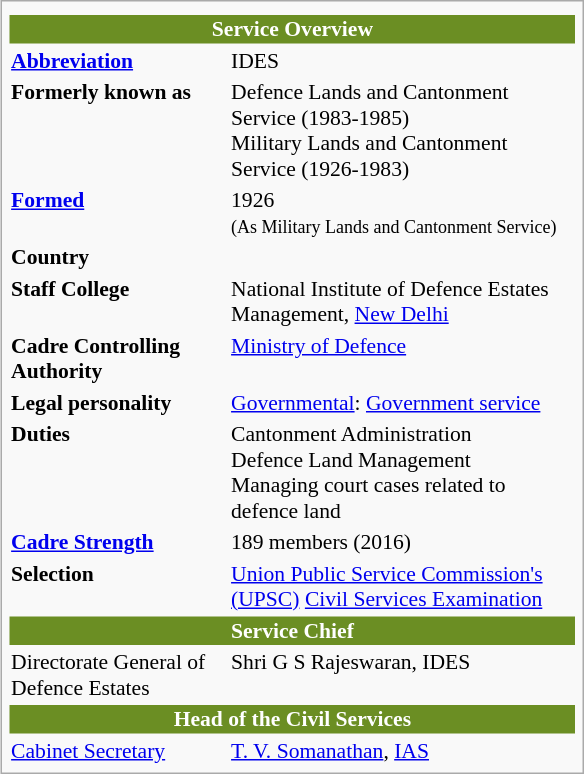<table class="infobox" style="font-size: 90%; text-align: left; width: 27em">
<tr>
<td></td>
</tr>
<tr>
<th cellpadding="1" colspan="12" style="background:#6B8E23; color:white; text-align:center;">Service Overview</th>
</tr>
<tr>
<td><strong><a href='#'>Abbreviation</a></strong></td>
<td>IDES</td>
</tr>
<tr>
<td><strong>Formerly known as</strong></td>
<td>Defence Lands and Cantonment Service (1983-1985) <br>Military Lands and Cantonment Service (1926-1983)</td>
</tr>
<tr>
<td><strong><a href='#'>Formed</a></strong></td>
<td>1926 <br><small>(As Military Lands and Cantonment Service)</small></td>
</tr>
<tr>
<td><strong>Country</strong></td>
<td></td>
</tr>
<tr>
<td><strong>Staff College</strong></td>
<td>National Institute of Defence Estates Management, <a href='#'>New Delhi</a></td>
</tr>
<tr>
<td><strong>Cadre Controlling Authority</strong></td>
<td><a href='#'>Ministry of Defence</a></td>
</tr>
<tr>
<td><strong>Legal personality</strong></td>
<td><a href='#'>Governmental</a>: <a href='#'>Government service</a></td>
</tr>
<tr>
<td><strong>Duties</strong></td>
<td>Cantonment Administration<br>Defence Land Management<br> Managing court cases related to defence land</td>
</tr>
<tr>
<td><strong><a href='#'>Cadre Strength</a></strong></td>
<td>189 members (2016)</td>
</tr>
<tr>
<td><strong>Selection</strong></td>
<td><a href='#'>Union Public Service Commission's (UPSC)</a> <a href='#'>Civil Services Examination</a></td>
</tr>
<tr>
<th cellpadding="1" colspan="12" style="background:#6B8E23; color:white; text-align:center;">Service Chief</th>
</tr>
<tr>
<td>Directorate General of Defence Estates</td>
<td>Shri G S Rajeswaran, IDES</td>
</tr>
<tr>
<th cellpadding="1" colspan="12" style="background:#6B8E23; color:white; text-align:center;">Head of the Civil Services</th>
</tr>
<tr>
<td><a href='#'>Cabinet Secretary</a></td>
<td><a href='#'>T. V. Somanathan</a>, <a href='#'>IAS</a></td>
</tr>
</table>
